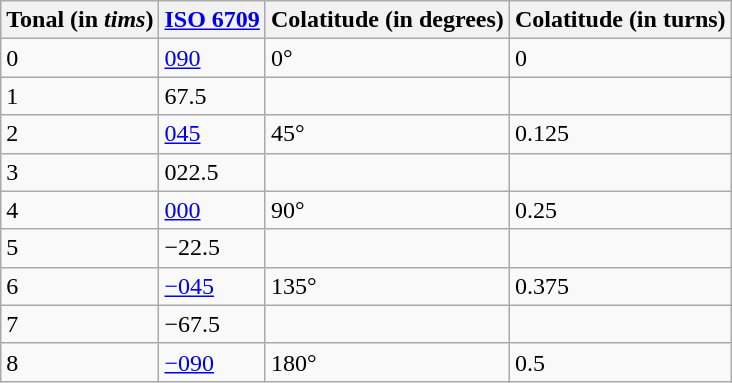<table class="wikitable">
<tr>
<th>Tonal (in <em>tims</em>)</th>
<th><a href='#'>ISO 6709</a></th>
<th>Colatitude (in degrees)</th>
<th>Colatitude (in turns)</th>
</tr>
<tr --->
<td>0</td>
<td><a href='#'>090</a></td>
<td>0°</td>
<td>0</td>
</tr>
<tr --->
<td>1</td>
<td>67.5</td>
<td></td>
<td></td>
</tr>
<tr --->
<td>2</td>
<td><a href='#'>045</a></td>
<td>45°</td>
<td>0.125</td>
</tr>
<tr --->
<td>3</td>
<td>022.5</td>
<td></td>
<td></td>
</tr>
<tr --->
<td>4</td>
<td><a href='#'>000</a></td>
<td>90°</td>
<td>0.25</td>
</tr>
<tr --->
<td>5</td>
<td>−22.5</td>
<td></td>
<td></td>
</tr>
<tr --->
<td>6</td>
<td><a href='#'>−045</a></td>
<td>135°</td>
<td>0.375</td>
</tr>
<tr --->
<td>7</td>
<td>−67.5</td>
<td></td>
<td></td>
</tr>
<tr --->
<td>8</td>
<td><a href='#'>−090</a></td>
<td>180°</td>
<td>0.5</td>
</tr>
</table>
